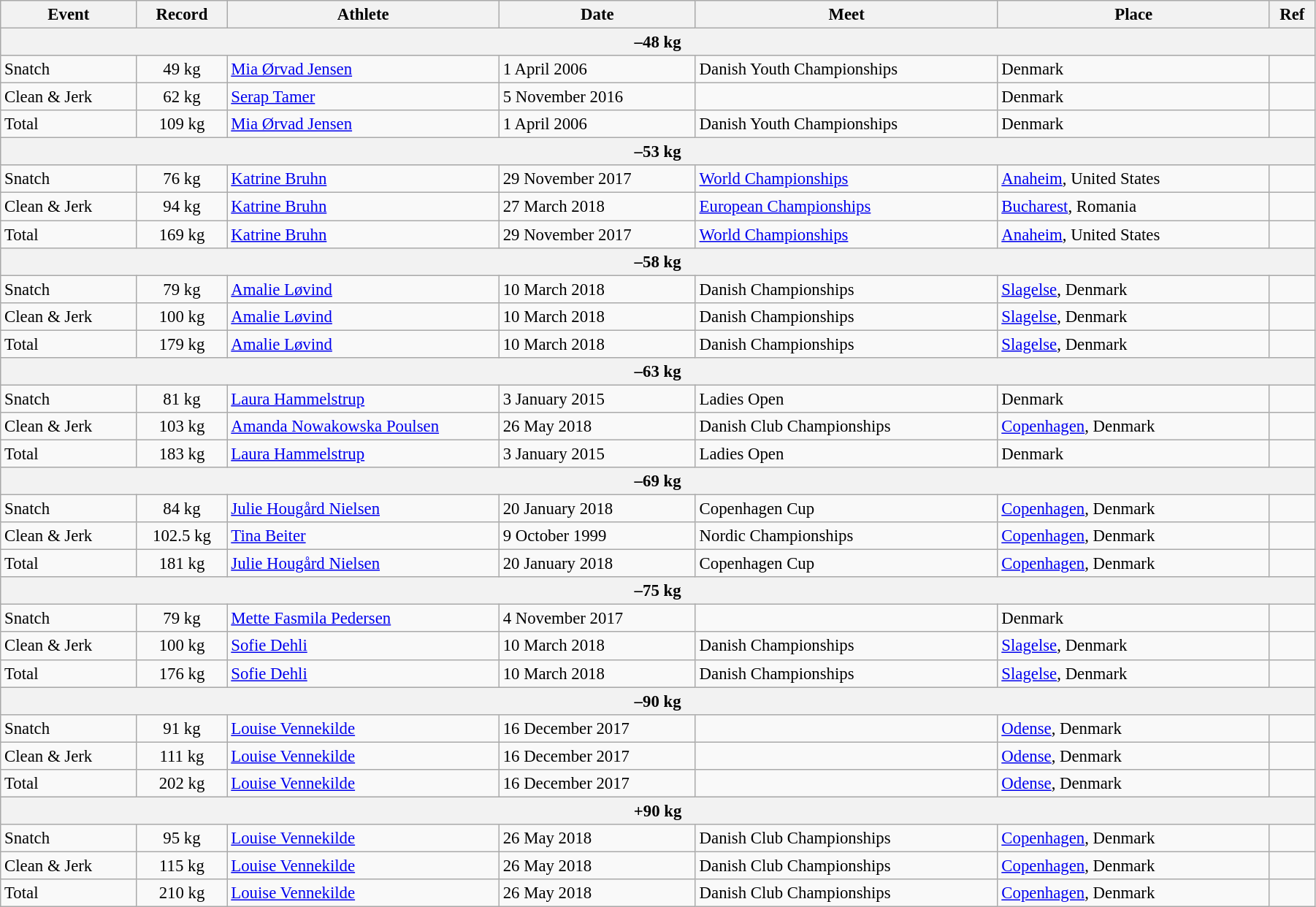<table class="wikitable" style="font-size:95%; width: 95%;">
<tr>
<th width=9%>Event</th>
<th width=6%>Record</th>
<th width=18%>Athlete</th>
<th width=13%>Date</th>
<th width=20%>Meet</th>
<th width=18%>Place</th>
<th width=3%>Ref</th>
</tr>
<tr bgcolor="#DDDDDD">
<th colspan="7">–48 kg</th>
</tr>
<tr>
<td>Snatch</td>
<td align="center">49 kg</td>
<td><a href='#'>Mia Ørvad Jensen</a></td>
<td>1 April 2006</td>
<td>Danish Youth Championships</td>
<td>Denmark</td>
<td></td>
</tr>
<tr>
<td>Clean & Jerk</td>
<td align="center">62 kg</td>
<td><a href='#'>Serap Tamer</a></td>
<td>5 November 2016</td>
<td></td>
<td>Denmark</td>
<td></td>
</tr>
<tr>
<td>Total</td>
<td align="center">109 kg</td>
<td><a href='#'>Mia Ørvad Jensen</a></td>
<td>1 April 2006</td>
<td>Danish Youth Championships</td>
<td>Denmark</td>
<td></td>
</tr>
<tr bgcolor="#DDDDDD">
<th colspan="7">–53 kg</th>
</tr>
<tr>
<td>Snatch</td>
<td align="center">76 kg</td>
<td><a href='#'>Katrine Bruhn</a></td>
<td>29 November 2017</td>
<td><a href='#'>World Championships</a></td>
<td><a href='#'>Anaheim</a>, United States</td>
<td></td>
</tr>
<tr>
<td>Clean & Jerk</td>
<td align="center">94 kg</td>
<td><a href='#'>Katrine Bruhn</a></td>
<td>27 March 2018</td>
<td><a href='#'>European Championships</a></td>
<td><a href='#'>Bucharest</a>, Romania</td>
<td></td>
</tr>
<tr>
<td>Total</td>
<td align="center">169 kg</td>
<td><a href='#'>Katrine Bruhn</a></td>
<td>29 November 2017</td>
<td><a href='#'>World Championships</a></td>
<td><a href='#'>Anaheim</a>, United States</td>
<td></td>
</tr>
<tr bgcolor="#DDDDDD">
<th colspan="7">–58 kg</th>
</tr>
<tr>
<td>Snatch</td>
<td align="center">79 kg</td>
<td><a href='#'>Amalie Løvind</a></td>
<td>10 March 2018</td>
<td>Danish Championships</td>
<td><a href='#'>Slagelse</a>, Denmark</td>
<td></td>
</tr>
<tr>
<td>Clean & Jerk</td>
<td align="center">100 kg</td>
<td><a href='#'>Amalie Løvind</a></td>
<td>10 March 2018</td>
<td>Danish Championships</td>
<td><a href='#'>Slagelse</a>, Denmark</td>
<td></td>
</tr>
<tr>
<td>Total</td>
<td align="center">179 kg</td>
<td><a href='#'>Amalie Løvind</a></td>
<td>10 March 2018</td>
<td>Danish Championships</td>
<td><a href='#'>Slagelse</a>, Denmark</td>
<td></td>
</tr>
<tr bgcolor="#DDDDDD">
<th colspan="7">–63 kg</th>
</tr>
<tr>
<td>Snatch</td>
<td align="center">81 kg</td>
<td><a href='#'>Laura Hammelstrup</a></td>
<td>3 January 2015</td>
<td>Ladies Open</td>
<td>Denmark</td>
<td></td>
</tr>
<tr>
<td>Clean & Jerk</td>
<td align="center">103 kg</td>
<td><a href='#'>Amanda Nowakowska Poulsen</a></td>
<td>26 May 2018</td>
<td>Danish Club Championships</td>
<td><a href='#'>Copenhagen</a>, Denmark</td>
<td></td>
</tr>
<tr>
<td>Total</td>
<td align="center">183 kg</td>
<td><a href='#'>Laura Hammelstrup</a></td>
<td>3 January 2015</td>
<td>Ladies Open</td>
<td>Denmark</td>
<td></td>
</tr>
<tr bgcolor="#DDDDDD">
<th colspan="7">–69 kg</th>
</tr>
<tr>
<td>Snatch</td>
<td align="center">84 kg</td>
<td><a href='#'>Julie Hougård Nielsen</a></td>
<td>20 January 2018</td>
<td>Copenhagen Cup</td>
<td><a href='#'>Copenhagen</a>, Denmark</td>
<td></td>
</tr>
<tr>
<td>Clean & Jerk</td>
<td align="center">102.5 kg</td>
<td><a href='#'>Tina Beiter</a></td>
<td>9 October 1999</td>
<td>Nordic Championships</td>
<td><a href='#'>Copenhagen</a>, Denmark</td>
<td></td>
</tr>
<tr>
<td>Total</td>
<td align="center">181 kg</td>
<td><a href='#'>Julie Hougård Nielsen</a></td>
<td>20 January 2018</td>
<td>Copenhagen Cup</td>
<td><a href='#'>Copenhagen</a>, Denmark</td>
<td></td>
</tr>
<tr bgcolor="#DDDDDD">
<th colspan="7">–75 kg</th>
</tr>
<tr>
<td>Snatch</td>
<td align="center">79 kg</td>
<td><a href='#'>Mette Fasmila Pedersen</a></td>
<td>4 November 2017</td>
<td></td>
<td>Denmark</td>
<td></td>
</tr>
<tr>
<td>Clean & Jerk</td>
<td align="center">100 kg</td>
<td><a href='#'>Sofie Dehli</a></td>
<td>10 March 2018</td>
<td>Danish Championships</td>
<td><a href='#'>Slagelse</a>, Denmark</td>
<td></td>
</tr>
<tr>
<td>Total</td>
<td align="center">176 kg</td>
<td><a href='#'>Sofie Dehli</a></td>
<td>10 March 2018</td>
<td>Danish Championships</td>
<td><a href='#'>Slagelse</a>, Denmark</td>
<td></td>
</tr>
<tr bgcolor="#DDDDDD">
<th colspan="7">–90 kg</th>
</tr>
<tr>
<td>Snatch</td>
<td align="center">91 kg</td>
<td><a href='#'>Louise Vennekilde</a></td>
<td>16 December 2017</td>
<td></td>
<td><a href='#'>Odense</a>, Denmark</td>
<td></td>
</tr>
<tr>
<td>Clean & Jerk</td>
<td align="center">111 kg</td>
<td><a href='#'>Louise Vennekilde</a></td>
<td>16 December 2017</td>
<td></td>
<td><a href='#'>Odense</a>, Denmark</td>
<td></td>
</tr>
<tr>
<td>Total</td>
<td align="center">202 kg</td>
<td><a href='#'>Louise Vennekilde</a></td>
<td>16 December 2017</td>
<td></td>
<td><a href='#'>Odense</a>, Denmark</td>
<td></td>
</tr>
<tr bgcolor="#DDDDDD">
<th colspan="7">+90 kg</th>
</tr>
<tr>
<td>Snatch</td>
<td align="center">95 kg</td>
<td><a href='#'>Louise Vennekilde</a></td>
<td>26 May 2018</td>
<td>Danish Club Championships</td>
<td><a href='#'>Copenhagen</a>, Denmark</td>
<td></td>
</tr>
<tr>
<td>Clean & Jerk</td>
<td align="center">115 kg</td>
<td><a href='#'>Louise Vennekilde</a></td>
<td>26 May 2018</td>
<td>Danish Club Championships</td>
<td><a href='#'>Copenhagen</a>, Denmark</td>
<td></td>
</tr>
<tr>
<td>Total</td>
<td align="center">210 kg</td>
<td><a href='#'>Louise Vennekilde</a></td>
<td>26 May 2018</td>
<td>Danish Club Championships</td>
<td><a href='#'>Copenhagen</a>, Denmark</td>
<td></td>
</tr>
</table>
